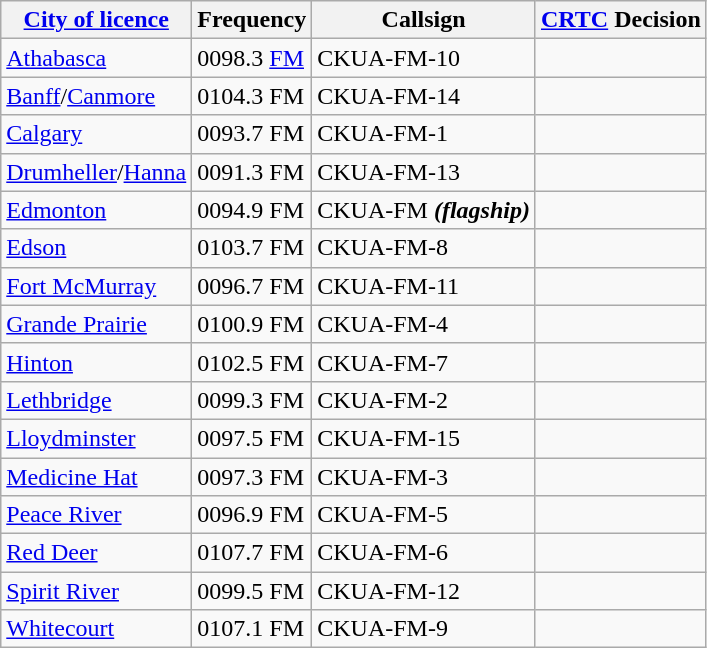<table class="wikitable sortable">
<tr>
<th><a href='#'>City of licence</a></th>
<th>Frequency</th>
<th>Callsign</th>
<th><a href='#'>CRTC</a> Decision</th>
</tr>
<tr>
<td><a href='#'>Athabasca</a></td>
<td><span>00</span>98.3 <a href='#'>FM</a></td>
<td>CKUA-FM-10</td>
<td></td>
</tr>
<tr>
<td><a href='#'>Banff</a>/<a href='#'>Canmore</a></td>
<td><span>0</span>104.3 FM</td>
<td>CKUA-FM-14</td>
<td></td>
</tr>
<tr>
<td><a href='#'>Calgary</a></td>
<td><span>00</span>93.7 FM</td>
<td>CKUA-FM-1</td>
<td></td>
</tr>
<tr>
<td><a href='#'>Drumheller</a>/<a href='#'>Hanna</a></td>
<td><span>00</span>91.3 FM</td>
<td>CKUA-FM-13</td>
<td></td>
</tr>
<tr>
<td><a href='#'>Edmonton</a></td>
<td><span>00</span>94.9 FM</td>
<td>CKUA-FM <strong><em>(flagship)</em></strong></td>
<td></td>
</tr>
<tr>
<td><a href='#'>Edson</a></td>
<td><span>0</span>103.7 FM</td>
<td>CKUA-FM-8</td>
<td></td>
</tr>
<tr>
<td><a href='#'>Fort McMurray</a></td>
<td><span>00</span>96.7 FM</td>
<td>CKUA-FM-11</td>
<td></td>
</tr>
<tr>
<td><a href='#'>Grande Prairie</a></td>
<td><span>0</span>100.9 FM</td>
<td>CKUA-FM-4</td>
<td></td>
</tr>
<tr>
<td><a href='#'>Hinton</a></td>
<td><span>0</span>102.5 FM</td>
<td>CKUA-FM-7</td>
<td></td>
</tr>
<tr>
<td><a href='#'>Lethbridge</a></td>
<td><span>00</span>99.3 FM</td>
<td>CKUA-FM-2</td>
<td></td>
</tr>
<tr>
<td><a href='#'>Lloydminster</a></td>
<td><span>00</span>97.5 FM</td>
<td>CKUA-FM-15</td>
<td></td>
</tr>
<tr>
<td><a href='#'>Medicine Hat</a></td>
<td><span>00</span>97.3 FM</td>
<td>CKUA-FM-3</td>
<td></td>
</tr>
<tr>
<td><a href='#'>Peace River</a></td>
<td><span>00</span>96.9 FM</td>
<td>CKUA-FM-5</td>
<td></td>
</tr>
<tr>
<td><a href='#'>Red Deer</a></td>
<td><span>0</span>107.7 FM</td>
<td>CKUA-FM-6</td>
<td></td>
</tr>
<tr>
<td><a href='#'>Spirit River</a></td>
<td><span>00</span>99.5 FM</td>
<td>CKUA-FM-12</td>
<td></td>
</tr>
<tr>
<td><a href='#'>Whitecourt</a></td>
<td><span>0</span>107.1 FM</td>
<td>CKUA-FM-9</td>
<td></td>
</tr>
</table>
